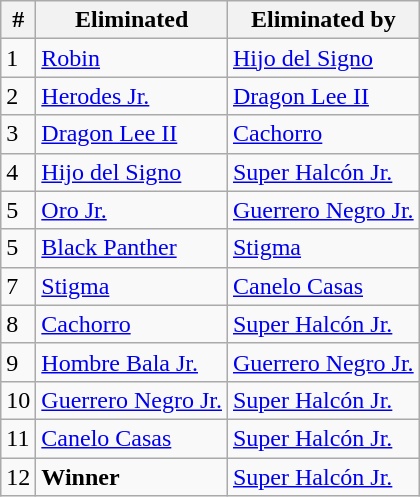<table class="wikitable">
<tr>
<th scope="col">#</th>
<th scope="col">Eliminated</th>
<th scope="col">Eliminated by</th>
</tr>
<tr>
<td>1</td>
<td><a href='#'>Robin</a></td>
<td><a href='#'>Hijo del Signo</a></td>
</tr>
<tr>
<td>2</td>
<td><a href='#'>Herodes Jr.</a></td>
<td><a href='#'>Dragon Lee II</a></td>
</tr>
<tr>
<td>3</td>
<td><a href='#'>Dragon Lee II</a></td>
<td><a href='#'>Cachorro</a></td>
</tr>
<tr>
<td>4</td>
<td><a href='#'>Hijo del Signo</a></td>
<td><a href='#'>Super Halcón Jr.</a></td>
</tr>
<tr>
<td>5</td>
<td><a href='#'>Oro Jr.</a></td>
<td><a href='#'>Guerrero Negro Jr.</a></td>
</tr>
<tr>
<td>5</td>
<td><a href='#'>Black Panther</a></td>
<td><a href='#'>Stigma</a></td>
</tr>
<tr>
<td>7</td>
<td><a href='#'>Stigma</a></td>
<td><a href='#'>Canelo Casas</a></td>
</tr>
<tr>
<td>8</td>
<td><a href='#'>Cachorro</a></td>
<td><a href='#'>Super Halcón Jr.</a></td>
</tr>
<tr>
<td>9</td>
<td><a href='#'>Hombre Bala Jr.</a></td>
<td><a href='#'>Guerrero Negro Jr.</a></td>
</tr>
<tr>
<td>10</td>
<td><a href='#'>Guerrero Negro Jr.</a></td>
<td><a href='#'>Super Halcón Jr.</a></td>
</tr>
<tr>
<td>11</td>
<td><a href='#'>Canelo Casas</a></td>
<td><a href='#'>Super Halcón Jr.</a></td>
</tr>
<tr>
<td>12</td>
<td><strong>Winner</strong></td>
<td><a href='#'>Super Halcón Jr.</a></td>
</tr>
</table>
